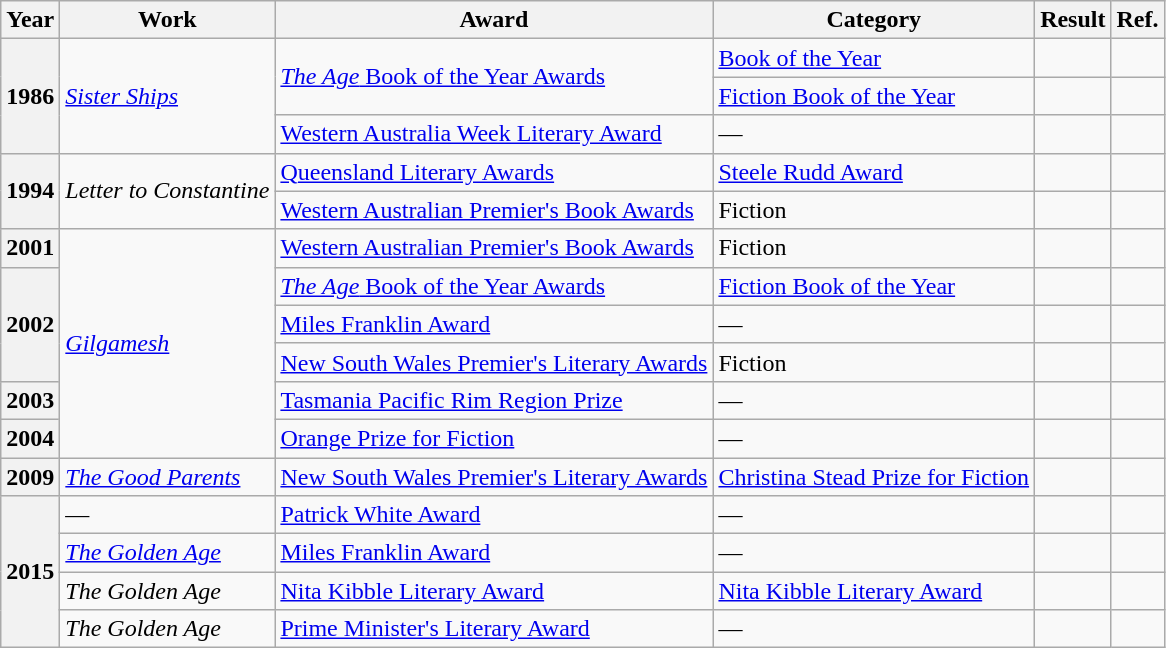<table class="wikitable sortable">
<tr>
<th>Year</th>
<th>Work</th>
<th>Award</th>
<th>Category</th>
<th>Result</th>
<th>Ref.</th>
</tr>
<tr>
<th rowspan=3>1986</th>
<td rowspan="3"><em><a href='#'>Sister Ships</a></em></td>
<td rowspan="2"><a href='#'><em>The Age</em> Book of the Year Awards</a></td>
<td><a href='#'>Book of the Year</a></td>
<td></td>
<td></td>
</tr>
<tr>
<td><a href='#'>Fiction Book of the Year</a></td>
<td></td>
<td></td>
</tr>
<tr>
<td><a href='#'>Western Australia Week Literary Award</a></td>
<td>—</td>
<td></td>
<td></td>
</tr>
<tr>
<th rowspan=2>1994</th>
<td rowspan="2"><em>Letter to Constantine</em></td>
<td><a href='#'>Queensland Literary Awards</a></td>
<td><a href='#'>Steele Rudd Award</a></td>
<td></td>
<td></td>
</tr>
<tr>
<td><a href='#'>Western Australian Premier's Book Awards</a></td>
<td>Fiction</td>
<td></td>
<td></td>
</tr>
<tr>
<th>2001</th>
<td rowspan="6"><em><a href='#'>Gilgamesh</a></em></td>
<td><a href='#'>Western Australian Premier's Book Awards</a></td>
<td>Fiction</td>
<td></td>
<td></td>
</tr>
<tr>
<th rowspan="3">2002</th>
<td><a href='#'><em>The Age</em> Book of the Year Awards</a></td>
<td><a href='#'>Fiction Book of the Year</a></td>
<td></td>
<td></td>
</tr>
<tr>
<td><a href='#'>Miles Franklin Award</a></td>
<td>—</td>
<td></td>
<td></td>
</tr>
<tr>
<td><a href='#'>New South Wales Premier's Literary Awards</a></td>
<td>Fiction</td>
<td></td>
<td></td>
</tr>
<tr>
<th>2003</th>
<td><a href='#'>Tasmania Pacific Rim Region Prize</a></td>
<td>—</td>
<td></td>
<td></td>
</tr>
<tr>
<th>2004</th>
<td><a href='#'>Orange Prize for Fiction</a></td>
<td>—</td>
<td></td>
<td></td>
</tr>
<tr>
<th>2009</th>
<td><em><a href='#'>The Good Parents</a></em></td>
<td><a href='#'>New South Wales Premier's Literary Awards</a></td>
<td><a href='#'>Christina Stead Prize for Fiction</a></td>
<td></td>
<td></td>
</tr>
<tr>
<th rowspan=4>2015</th>
<td>—</td>
<td><a href='#'>Patrick White Award</a></td>
<td>—</td>
<td></td>
<td></td>
</tr>
<tr>
<td><em><a href='#'>The Golden Age</a></em></td>
<td><a href='#'>Miles Franklin Award</a></td>
<td>—</td>
<td></td>
<td></td>
</tr>
<tr>
<td><em>The Golden Age</em></td>
<td><a href='#'>Nita Kibble Literary Award</a></td>
<td><a href='#'>Nita Kibble Literary Award</a></td>
<td></td>
<td></td>
</tr>
<tr>
<td><em>The Golden Age</em></td>
<td><a href='#'>Prime Minister's Literary Award</a></td>
<td>—</td>
<td></td>
<td></td>
</tr>
</table>
